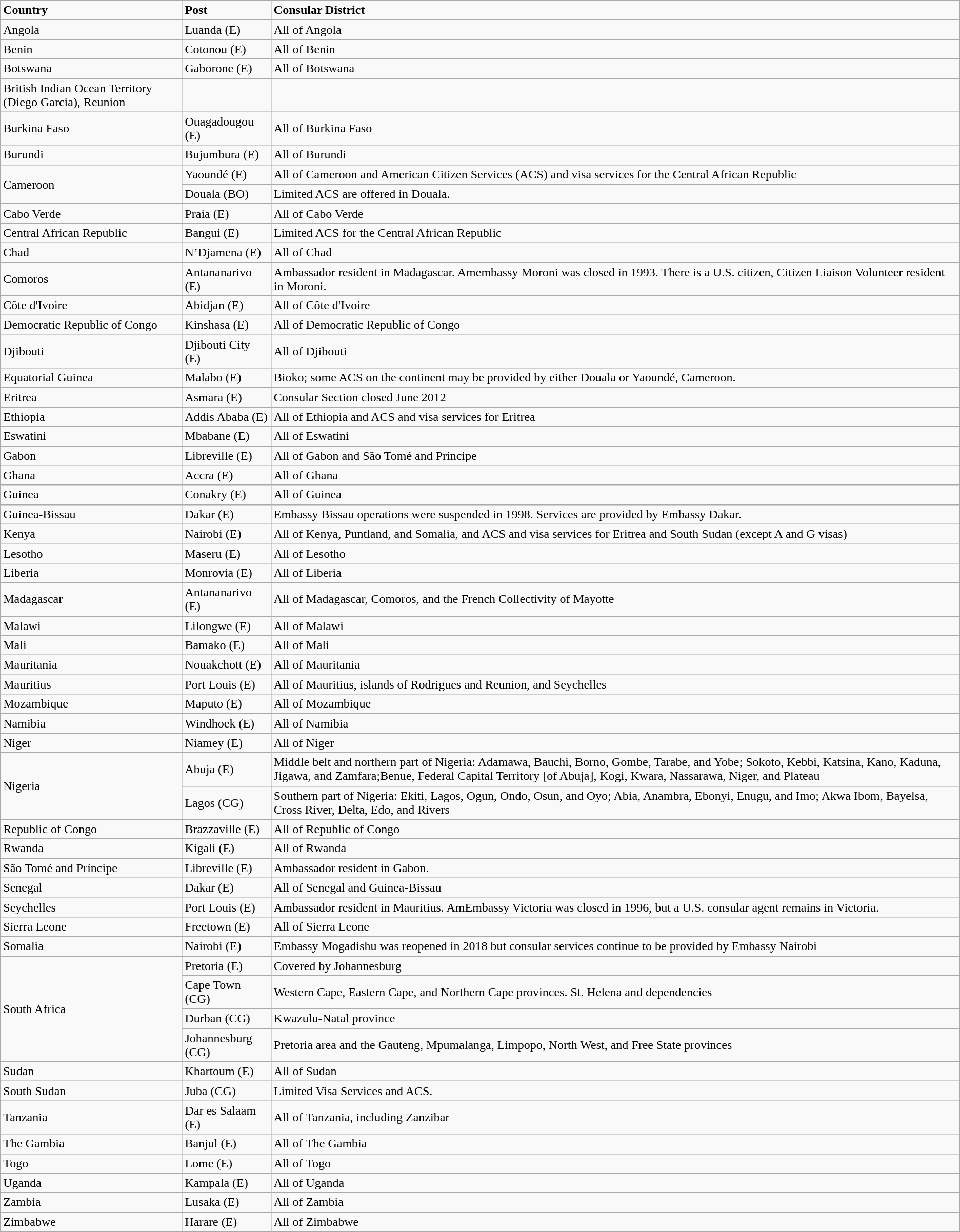<table class="wikitable">
<tr>
<td><strong> Country</strong></td>
<td><strong>  Post</strong></td>
<td><strong>Consular District</strong></td>
</tr>
<tr>
<td>Angola</td>
<td>Luanda (E)</td>
<td>All of Angola</td>
</tr>
<tr>
<td>Benin</td>
<td>Cotonou (E)</td>
<td>All of Benin</td>
</tr>
<tr>
<td>Botswana</td>
<td>Gaborone (E)</td>
<td>All of Botswana</td>
</tr>
<tr>
<td>British Indian Ocean Territory (Diego Garcia), Reunion</td>
<td></td>
<td></td>
</tr>
<tr>
<td>Burkina Faso</td>
<td>Ouagadougou (E)</td>
<td>All of Burkina Faso</td>
</tr>
<tr>
<td>Burundi</td>
<td>Bujumbura (E)</td>
<td>All of Burundi</td>
</tr>
<tr>
<td rowspan="2">Cameroon</td>
<td>Yaoundé (E)</td>
<td>All of Cameroon and American Citizen Services (ACS) and visa services for the Central African Republic</td>
</tr>
<tr>
<td>Douala (BO)</td>
<td>Limited ACS are offered in Douala.</td>
</tr>
<tr>
<td>Cabo Verde</td>
<td>Praia (E)</td>
<td>All of Cabo Verde</td>
</tr>
<tr>
<td>Central African Republic</td>
<td>Bangui (E)</td>
<td>Limited ACS for the Central African Republic</td>
</tr>
<tr>
<td>Chad</td>
<td>N’Djamena (E)</td>
<td>All of Chad</td>
</tr>
<tr>
<td>Comoros</td>
<td>Antananarivo (E)</td>
<td>Ambassador resident in Madagascar. Amembassy Moroni was closed in 1993. There is a U.S. citizen, Citizen Liaison Volunteer resident in Moroni.</td>
</tr>
<tr>
<td>Côte d'Ivoire</td>
<td>Abidjan (E)</td>
<td>All of Côte d'Ivoire</td>
</tr>
<tr>
<td>Democratic Republic of Congo</td>
<td>Kinshasa (E)</td>
<td>All of Democratic Republic of Congo</td>
</tr>
<tr>
<td>Djibouti</td>
<td>Djibouti City (E)</td>
<td>All of Djibouti</td>
</tr>
<tr>
<td>Equatorial Guinea</td>
<td>Malabo (E)</td>
<td>Bioko; some ACS on the continent may be provided by either Douala or Yaoundé, Cameroon.</td>
</tr>
<tr>
<td>Eritrea</td>
<td>Asmara (E)</td>
<td>Consular Section closed June 2012</td>
</tr>
<tr>
<td>Ethiopia</td>
<td>Addis Ababa (E)</td>
<td>All of Ethiopia and ACS and visa services for Eritrea</td>
</tr>
<tr>
<td>Eswatini</td>
<td>Mbabane (E)</td>
<td>All of Eswatini</td>
</tr>
<tr>
<td>Gabon</td>
<td>Libreville (E)</td>
<td>All of Gabon and São Tomé and Príncipe</td>
</tr>
<tr>
<td>Ghana</td>
<td>Accra (E)</td>
<td>All of Ghana</td>
</tr>
<tr>
<td>Guinea</td>
<td>Conakry (E)</td>
<td>All of Guinea</td>
</tr>
<tr>
<td>Guinea-Bissau</td>
<td>Dakar (E)</td>
<td>Embassy Bissau operations were suspended in 1998. Services are provided by Embassy Dakar.</td>
</tr>
<tr>
<td>Kenya</td>
<td>Nairobi (E)</td>
<td>All of Kenya, Puntland, and Somalia, and ACS and visa services for Eritrea and South Sudan (except A and G visas)</td>
</tr>
<tr>
<td>Lesotho</td>
<td>Maseru (E)</td>
<td>All of Lesotho</td>
</tr>
<tr>
<td>Liberia</td>
<td>Monrovia (E)</td>
<td>All of Liberia</td>
</tr>
<tr>
<td>Madagascar</td>
<td>Antananarivo (E)</td>
<td>All of Madagascar, Comoros, and the French Collectivity of Mayotte</td>
</tr>
<tr>
<td>Malawi</td>
<td>Lilongwe (E)</td>
<td>All of Malawi</td>
</tr>
<tr>
<td>Mali</td>
<td>Bamako (E)</td>
<td>All of Mali</td>
</tr>
<tr>
<td>Mauritania</td>
<td>Nouakchott (E)</td>
<td>All of Mauritania</td>
</tr>
<tr>
<td>Mauritius</td>
<td>Port Louis (E)</td>
<td>All of Mauritius, islands of Rodrigues and Reunion, and Seychelles</td>
</tr>
<tr>
<td>Mozambique</td>
<td>Maputo (E)</td>
<td>All of Mozambique</td>
</tr>
<tr>
<td>Namibia</td>
<td>Windhoek (E)</td>
<td>All of Namibia</td>
</tr>
<tr>
<td>Niger</td>
<td>Niamey (E)</td>
<td>All of Niger</td>
</tr>
<tr>
<td rowspan="2">Nigeria</td>
<td>Abuja (E)</td>
<td>Middle belt and northern part of Nigeria: Adamawa, Bauchi, Borno, Gombe, Tarabe, and Yobe; Sokoto, Kebbi, Katsina, Kano, Kaduna, Jigawa, and Zamfara;Benue, Federal Capital Territory [of Abuja], Kogi, Kwara, Nassarawa, Niger, and Plateau</td>
</tr>
<tr>
<td>Lagos (CG)</td>
<td>Southern part of Nigeria: Ekiti, Lagos, Ogun, Ondo, Osun, and Oyo; Abia, Anambra, Ebonyi, Enugu, and Imo; Akwa Ibom, Bayelsa, Cross River, Delta, Edo, and Rivers</td>
</tr>
<tr>
<td>Republic of Congo</td>
<td>Brazzaville (E)</td>
<td>All of Republic of Congo</td>
</tr>
<tr>
<td>Rwanda</td>
<td>Kigali (E)</td>
<td>All of Rwanda</td>
</tr>
<tr>
<td>São Tomé and Príncipe</td>
<td>Libreville (E)</td>
<td>Ambassador resident in Gabon.</td>
</tr>
<tr>
<td>Senegal</td>
<td>Dakar (E)</td>
<td>All of Senegal and Guinea-Bissau</td>
</tr>
<tr>
<td>Seychelles</td>
<td>Port Louis (E)</td>
<td>Ambassador resident in Mauritius. AmEmbassy Victoria was closed in 1996, but a U.S. consular agent remains in Victoria.</td>
</tr>
<tr>
<td>Sierra Leone</td>
<td>Freetown (E)</td>
<td>All of Sierra Leone</td>
</tr>
<tr>
<td>Somalia</td>
<td>Nairobi (E)</td>
<td>Embassy Mogadishu was reopened in 2018 but consular services continue to be provided by Embassy Nairobi</td>
</tr>
<tr>
<td rowspan="4">South Africa</td>
<td>Pretoria (E)</td>
<td>Covered by Johannesburg</td>
</tr>
<tr>
<td>Cape Town (CG)</td>
<td>Western Cape, Eastern Cape, and Northern Cape provinces. St. Helena and dependencies</td>
</tr>
<tr>
<td>Durban (CG)</td>
<td>Kwazulu-Natal province</td>
</tr>
<tr>
<td>Johannesburg (CG)</td>
<td>Pretoria area and the Gauteng, Mpumalanga, Limpopo, North West, and Free State provinces</td>
</tr>
<tr>
<td>Sudan</td>
<td>Khartoum (E)</td>
<td>All of Sudan</td>
</tr>
<tr>
<td>South Sudan</td>
<td>Juba (CG)</td>
<td>Limited Visa Services and ACS.</td>
</tr>
<tr>
<td>Tanzania</td>
<td>Dar es Salaam (E)</td>
<td>All of Tanzania, including Zanzibar</td>
</tr>
<tr>
<td>The Gambia</td>
<td>Banjul (E)</td>
<td>All of The Gambia</td>
</tr>
<tr>
<td>Togo</td>
<td>Lome (E)</td>
<td>All of Togo</td>
</tr>
<tr>
<td>Uganda</td>
<td>Kampala (E)</td>
<td>All of Uganda</td>
</tr>
<tr>
<td>Zambia</td>
<td>Lusaka (E)</td>
<td>All of Zambia</td>
</tr>
<tr>
<td>Zimbabwe</td>
<td>Harare (E)</td>
<td>All of Zimbabwe</td>
</tr>
</table>
